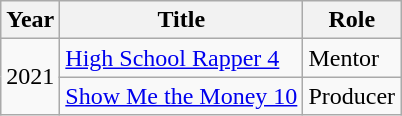<table class="wikitable">
<tr>
<th>Year</th>
<th>Title</th>
<th>Role</th>
</tr>
<tr>
<td rowspan="2">2021</td>
<td><a href='#'>High School Rapper 4</a></td>
<td>Mentor</td>
</tr>
<tr>
<td><a href='#'>Show Me the Money 10</a></td>
<td>Producer</td>
</tr>
</table>
